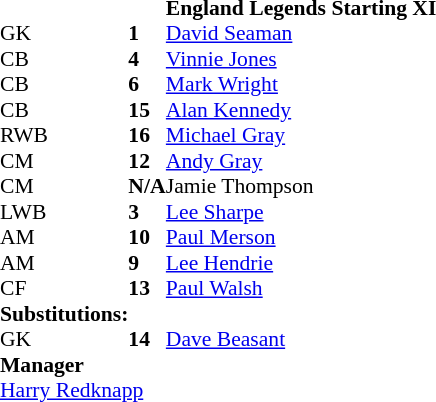<table style="font-size:90%" cellspacing="0" cellpadding="0">
<tr>
<th width="25"></th>
<th width="25"></th>
<td><strong>England Legends Starting XI</strong></td>
</tr>
<tr>
<td>GK</td>
<td><strong>1</strong></td>
<td><a href='#'>David Seaman</a></td>
</tr>
<tr>
<td>CB</td>
<td><strong>4</strong></td>
<td><a href='#'>Vinnie Jones</a></td>
</tr>
<tr>
<td>CB</td>
<td><strong>6</strong></td>
<td><a href='#'>Mark Wright</a></td>
</tr>
<tr>
<td>CB</td>
<td><strong>15</strong></td>
<td><a href='#'>Alan Kennedy</a></td>
</tr>
<tr>
<td>RWB</td>
<td><strong>16</strong></td>
<td><a href='#'>Michael Gray</a></td>
</tr>
<tr>
<td>CM</td>
<td><strong>12</strong></td>
<td><a href='#'>Andy Gray</a></td>
</tr>
<tr>
<td>CM</td>
<td><strong>N/A</strong></td>
<td>Jamie Thompson</td>
</tr>
<tr>
<td>LWB</td>
<td><strong>3</strong></td>
<td><a href='#'>Lee Sharpe</a></td>
</tr>
<tr>
<td>AM</td>
<td><strong>10</strong></td>
<td><a href='#'>Paul Merson</a></td>
</tr>
<tr>
<td>AM</td>
<td><strong>9</strong></td>
<td><a href='#'>Lee Hendrie</a></td>
</tr>
<tr>
<td>CF</td>
<td><strong>13</strong></td>
<td><a href='#'>Paul Walsh</a></td>
</tr>
<tr>
<td><strong>Substitutions:</strong></td>
</tr>
<tr>
<td>GK</td>
<td><strong>14</strong></td>
<td><a href='#'>Dave Beasant</a></td>
</tr>
<tr>
<td><strong>Manager</strong></td>
</tr>
<tr>
<td colspan=3><a href='#'>Harry Redknapp</a></td>
</tr>
</table>
